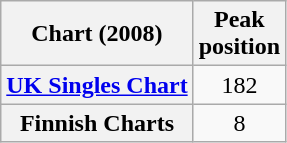<table class="wikitable sortable plainrowheaders" style="text-align:center">
<tr>
<th scope="col">Chart (2008)</th>
<th scope="col">Peak<br>position</th>
</tr>
<tr>
<th scope="row"><a href='#'>UK Singles Chart</a></th>
<td style="text-align:center;">182</td>
</tr>
<tr>
<th scope="row">Finnish Charts</th>
<td style="text-align:center;">8</td>
</tr>
</table>
